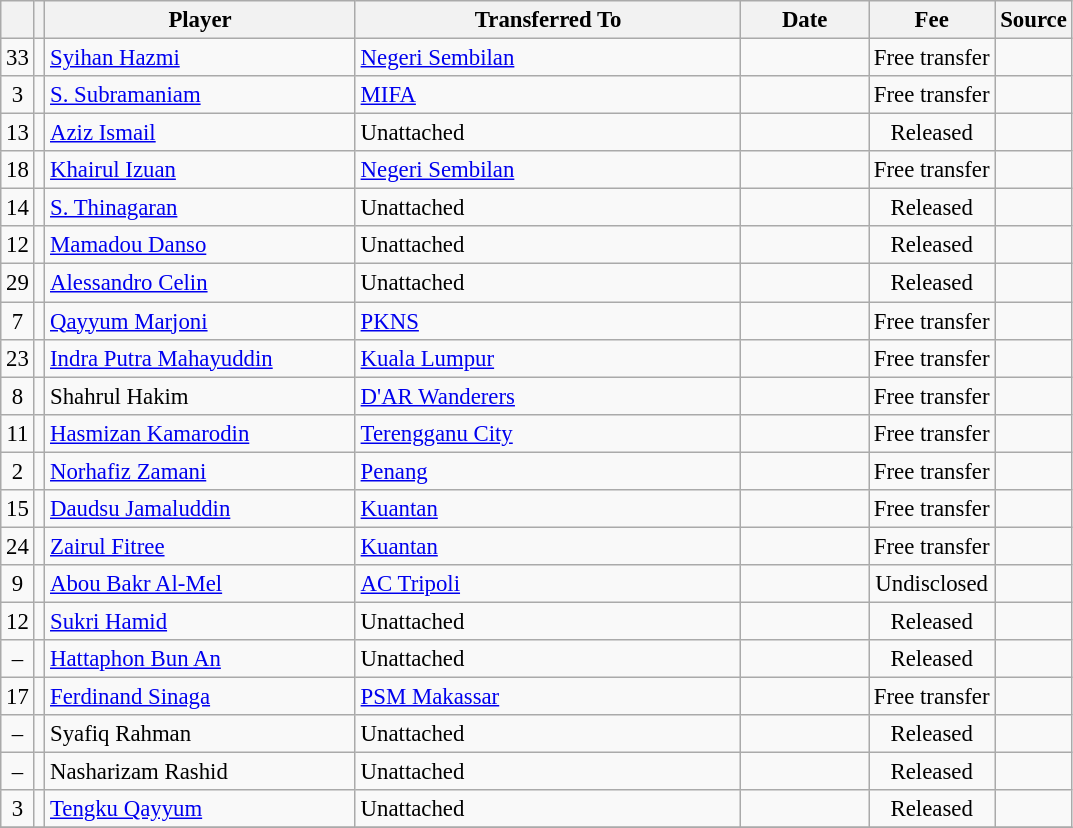<table class="wikitable plainrowheaders sortable" style="font-size:95%">
<tr>
<th></th>
<th></th>
<th scope="col" style="width:200px;">Player</th>
<th scope="col" style="width:250px;">Transferred To</th>
<th scope="col" style="width:78px;">Date</th>
<th>Fee</th>
<th>Source</th>
</tr>
<tr>
<td align=center>33</td>
<td align=center></td>
<td> <a href='#'>Syihan Hazmi</a></td>
<td> <a href='#'>Negeri Sembilan</a></td>
<td align=center></td>
<td align=center>Free transfer</td>
<td align=center></td>
</tr>
<tr>
<td align=center>3</td>
<td align=center></td>
<td> <a href='#'>S. Subramaniam</a></td>
<td> <a href='#'>MIFA</a></td>
<td align=center></td>
<td align=center>Free transfer</td>
<td align=center></td>
</tr>
<tr>
<td align=center>13</td>
<td align=center></td>
<td> <a href='#'>Aziz Ismail</a></td>
<td>Unattached</td>
<td align=center></td>
<td align=center>Released</td>
<td align=center></td>
</tr>
<tr>
<td align=center>18</td>
<td align=center></td>
<td> <a href='#'>Khairul Izuan</a></td>
<td> <a href='#'>Negeri Sembilan</a></td>
<td align=center></td>
<td align=center>Free transfer</td>
<td align=center></td>
</tr>
<tr>
<td align=center>14</td>
<td align=center></td>
<td> <a href='#'>S. Thinagaran</a></td>
<td>Unattached</td>
<td align=center></td>
<td align=center>Released</td>
<td align=center></td>
</tr>
<tr>
<td align=center>12</td>
<td align=center></td>
<td> <a href='#'>Mamadou Danso</a></td>
<td>Unattached</td>
<td align=center></td>
<td align=center>Released</td>
<td align=center></td>
</tr>
<tr>
<td align=center>29</td>
<td align=center></td>
<td> <a href='#'>Alessandro Celin</a></td>
<td>Unattached</td>
<td align=center></td>
<td align=center>Released</td>
<td align=center></td>
</tr>
<tr>
<td align=center>7</td>
<td align=center></td>
<td> <a href='#'>Qayyum Marjoni</a></td>
<td> <a href='#'>PKNS</a></td>
<td align=center></td>
<td align=center>Free transfer</td>
<td align=center></td>
</tr>
<tr>
<td align=center>23</td>
<td align=center></td>
<td> <a href='#'>Indra Putra Mahayuddin</a></td>
<td> <a href='#'>Kuala Lumpur</a></td>
<td align=center></td>
<td align=center>Free transfer</td>
<td align=center></td>
</tr>
<tr>
<td align=center>8</td>
<td align=center></td>
<td> Shahrul Hakim</td>
<td> <a href='#'>D'AR Wanderers</a></td>
<td align=center></td>
<td align=center>Free transfer</td>
<td align=center></td>
</tr>
<tr>
<td align=center>11</td>
<td align=center></td>
<td> <a href='#'>Hasmizan Kamarodin</a></td>
<td> <a href='#'>Terengganu City</a></td>
<td align=center></td>
<td align=center>Free transfer</td>
<td align=center></td>
</tr>
<tr>
<td align=center>2</td>
<td align=center></td>
<td> <a href='#'>Norhafiz Zamani</a></td>
<td> <a href='#'>Penang</a></td>
<td align=center></td>
<td align=center>Free transfer</td>
<td align=center></td>
</tr>
<tr>
<td align=center>15</td>
<td align=center></td>
<td> <a href='#'>Daudsu Jamaluddin</a></td>
<td> <a href='#'>Kuantan</a></td>
<td align=center></td>
<td align=center>Free transfer</td>
<td align=center></td>
</tr>
<tr>
<td align=center>24</td>
<td align=center></td>
<td> <a href='#'>Zairul Fitree</a></td>
<td> <a href='#'>Kuantan</a></td>
<td align=center></td>
<td align=center>Free transfer</td>
<td align=center></td>
</tr>
<tr>
<td align=center>9</td>
<td align=center></td>
<td> <a href='#'>Abou Bakr Al-Mel</a></td>
<td> <a href='#'>AC Tripoli</a></td>
<td align=center></td>
<td align=center>Undisclosed</td>
<td align=center></td>
</tr>
<tr>
<td align=center>12</td>
<td align=center></td>
<td> <a href='#'>Sukri Hamid</a></td>
<td>Unattached</td>
<td align=center></td>
<td align=center>Released</td>
<td align=center></td>
</tr>
<tr>
<td align=center>–</td>
<td align=center></td>
<td> <a href='#'>Hattaphon Bun An</a></td>
<td>Unattached</td>
<td align=center></td>
<td align=center>Released</td>
<td align=center></td>
</tr>
<tr>
<td align=center>17</td>
<td align=center></td>
<td> <a href='#'>Ferdinand Sinaga</a></td>
<td> <a href='#'>PSM Makassar</a></td>
<td align=center></td>
<td align=center>Free transfer</td>
<td align=center></td>
</tr>
<tr>
<td align=center>–</td>
<td align=center></td>
<td> Syafiq Rahman</td>
<td>Unattached</td>
<td align=center></td>
<td align=center>Released</td>
<td align=center></td>
</tr>
<tr>
<td align=center>–</td>
<td align=center></td>
<td> Nasharizam Rashid</td>
<td>Unattached</td>
<td align=center></td>
<td align=center>Released</td>
<td align=center></td>
</tr>
<tr>
<td align=center>3</td>
<td align=center></td>
<td> <a href='#'>Tengku Qayyum</a></td>
<td>Unattached</td>
<td align=center></td>
<td align=center>Released</td>
<td align=center></td>
</tr>
<tr>
</tr>
</table>
